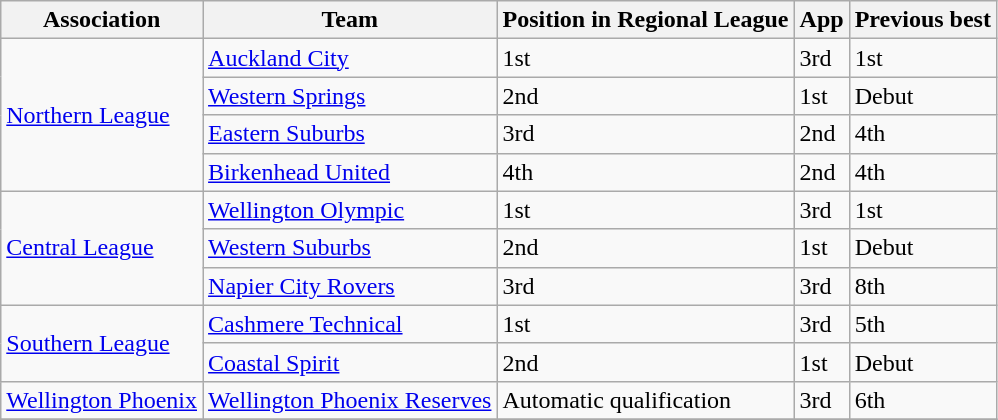<table class="wikitable">
<tr>
<th>Association</th>
<th>Team</th>
<th>Position in Regional League</th>
<th>App </th>
<th>Previous best </th>
</tr>
<tr>
<td rowspan=4><a href='#'>Northern League</a> </td>
<td><a href='#'>Auckland City</a></td>
<td>1st</td>
<td>3rd </td>
<td>1st </td>
</tr>
<tr>
<td><a href='#'>Western Springs</a></td>
<td>2nd</td>
<td>1st</td>
<td>Debut</td>
</tr>
<tr>
<td><a href='#'>Eastern Suburbs</a></td>
<td>3rd</td>
<td>2nd </td>
<td>4th </td>
</tr>
<tr>
<td><a href='#'>Birkenhead United</a></td>
<td>4th</td>
<td>2nd </td>
<td>4th </td>
</tr>
<tr>
<td rowspan=3><a href='#'>Central League</a> </td>
<td><a href='#'>Wellington Olympic</a></td>
<td>1st</td>
<td>3rd </td>
<td>1st </td>
</tr>
<tr>
<td><a href='#'>Western Suburbs</a></td>
<td>2nd</td>
<td>1st</td>
<td>Debut</td>
</tr>
<tr>
<td><a href='#'>Napier City Rovers</a></td>
<td>3rd</td>
<td>3rd </td>
<td>8th </td>
</tr>
<tr>
<td rowspan=2><a href='#'>Southern League</a> </td>
<td><a href='#'>Cashmere Technical</a></td>
<td>1st</td>
<td>3rd </td>
<td>5th </td>
</tr>
<tr>
<td><a href='#'>Coastal Spirit</a></td>
<td>2nd</td>
<td>1st</td>
<td>Debut</td>
</tr>
<tr>
<td><a href='#'>Wellington Phoenix</a> </td>
<td><a href='#'>Wellington Phoenix Reserves</a></td>
<td>Automatic qualification</td>
<td>3rd </td>
<td>6th </td>
</tr>
<tr>
</tr>
</table>
